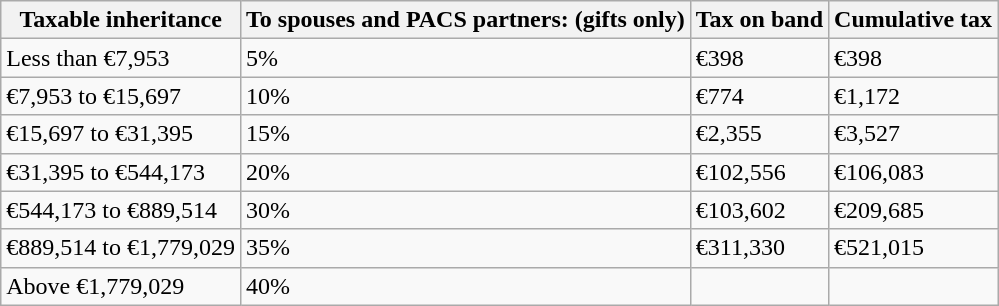<table class="wikitable">
<tr>
<th>Taxable inheritance</th>
<th>To spouses and PACS partners: (gifts only)</th>
<th>Tax on band</th>
<th>Cumulative tax</th>
</tr>
<tr>
<td>Less than €7,953</td>
<td>5%</td>
<td>€398</td>
<td>€398</td>
</tr>
<tr>
<td>€7,953 to €15,697</td>
<td>10%</td>
<td>€774</td>
<td>€1,172</td>
</tr>
<tr>
<td>€15,697 to €31,395</td>
<td>15%</td>
<td>€2,355</td>
<td>€3,527</td>
</tr>
<tr>
<td>€31,395 to €544,173</td>
<td>20%</td>
<td>€102,556</td>
<td>€106,083</td>
</tr>
<tr>
<td>€544,173 to €889,514</td>
<td>30%</td>
<td>€103,602</td>
<td>€209,685</td>
</tr>
<tr>
<td>€889,514 to €1,779,029</td>
<td>35%</td>
<td>€311,330</td>
<td>€521,015</td>
</tr>
<tr>
<td>Above €1,779,029</td>
<td>40%</td>
<td></td>
<td></td>
</tr>
</table>
